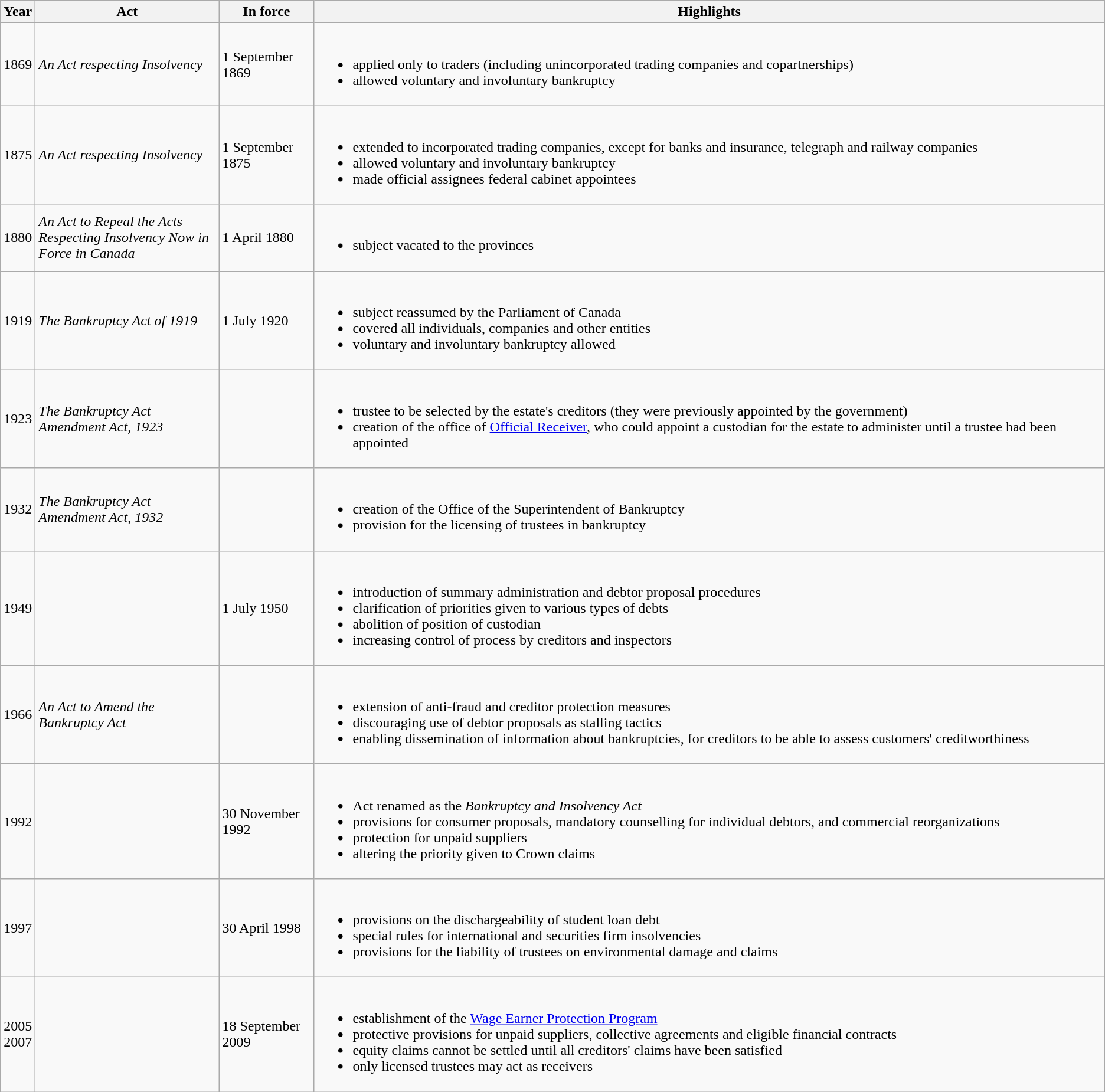<table class="wikitable">
<tr>
<th>Year</th>
<th width=200>Act</th>
<th width=100>In force</th>
<th>Highlights</th>
</tr>
<tr>
<td>1869</td>
<td><em>An Act respecting Insolvency</em></td>
<td>1 September 1869</td>
<td><br><ul><li>applied only to traders (including unincorporated trading companies and copartnerships)</li><li>allowed voluntary and involuntary bankruptcy</li></ul></td>
</tr>
<tr>
<td>1875</td>
<td><em>An Act respecting Insolvency</em></td>
<td>1 September 1875</td>
<td><br><ul><li>extended to incorporated trading companies, except for banks and insurance, telegraph and railway companies</li><li>allowed voluntary and involuntary bankruptcy</li><li>made official assignees federal cabinet appointees</li></ul></td>
</tr>
<tr>
<td>1880</td>
<td><em>An Act to Repeal the Acts Respecting Insolvency Now in Force  in Canada</em></td>
<td>1 April 1880</td>
<td><br><ul><li>subject vacated to the provinces</li></ul></td>
</tr>
<tr>
<td>1919</td>
<td><em>The Bankruptcy Act of 1919</em></td>
<td>1 July 1920</td>
<td><br><ul><li>subject reassumed by the Parliament of Canada</li><li>covered all individuals, companies and other entities</li><li>voluntary and involuntary bankruptcy allowed</li></ul></td>
</tr>
<tr>
<td>1923</td>
<td><em>The Bankruptcy Act Amendment Act, 1923</em></td>
<td></td>
<td><br><ul><li>trustee to be selected by the estate's creditors (they were previously appointed by the government)</li><li>creation of the office of <a href='#'>Official Receiver</a>, who could appoint a custodian for the estate to administer until a trustee had been appointed</li></ul></td>
</tr>
<tr>
<td>1932</td>
<td><em>The Bankruptcy Act Amendment Act, 1932</em></td>
<td></td>
<td><br><ul><li>creation of the Office of the Superintendent of Bankruptcy</li><li>provision for the licensing of trustees in bankruptcy</li></ul></td>
</tr>
<tr>
<td>1949</td>
<td></td>
<td>1 July 1950</td>
<td><br><ul><li>introduction of summary administration and debtor proposal procedures</li><li>clarification of priorities given to various types of debts</li><li>abolition of position of custodian</li><li>increasing control of process by creditors and inspectors</li></ul></td>
</tr>
<tr>
<td>1966</td>
<td><em>An Act to Amend the Bankruptcy Act</em></td>
<td></td>
<td><br><ul><li>extension of anti-fraud and creditor protection measures</li><li>discouraging use of debtor proposals as stalling tactics</li><li>enabling dissemination of information about bankruptcies, for creditors to be able to assess customers' creditworthiness</li></ul></td>
</tr>
<tr>
<td>1992</td>
<td></td>
<td>30 November 1992</td>
<td><br><ul><li>Act renamed as the <em>Bankruptcy and Insolvency Act</em></li><li>provisions for consumer proposals, mandatory counselling for individual debtors,  and commercial reorganizations</li><li>protection for unpaid suppliers</li><li>altering the priority given to Crown claims</li></ul></td>
</tr>
<tr>
<td>1997</td>
<td></td>
<td>30 April 1998</td>
<td><br><ul><li>provisions on the dischargeability of student loan debt</li><li>special rules for international and securities firm insolvencies</li><li>provisions for the liability of trustees on environmental damage and claims</li></ul></td>
</tr>
<tr>
<td>2005<br>2007</td>
<td></td>
<td>18 September 2009</td>
<td><br><ul><li>establishment of the <a href='#'>Wage Earner Protection Program</a></li><li>protective provisions for unpaid suppliers, collective agreements and eligible financial contracts</li><li>equity claims cannot be settled until all creditors' claims have been satisfied</li><li>only licensed trustees may act as receivers</li></ul></td>
</tr>
</table>
